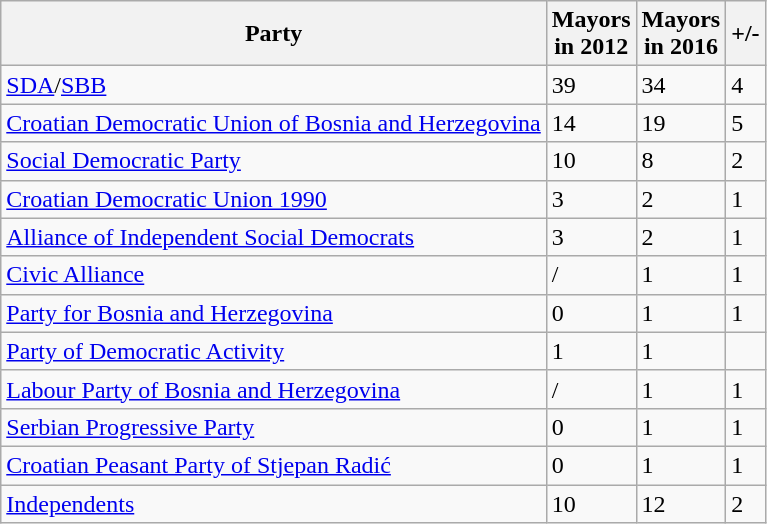<table class="wikitable">
<tr>
<th>Party</th>
<th>Mayors<br>in 2012</th>
<th>Mayors<br>in 2016</th>
<th>+/-</th>
</tr>
<tr>
<td><a href='#'>SDA</a>/<a href='#'>SBB</a></td>
<td>39</td>
<td>34</td>
<td>4</td>
</tr>
<tr>
<td><a href='#'>Croatian Democratic Union of Bosnia and Herzegovina</a></td>
<td>14</td>
<td>19</td>
<td>5</td>
</tr>
<tr>
<td><a href='#'>Social Democratic Party</a></td>
<td>10</td>
<td>8</td>
<td>2</td>
</tr>
<tr>
<td><a href='#'>Croatian Democratic Union 1990</a></td>
<td>3</td>
<td>2</td>
<td>1</td>
</tr>
<tr>
<td><a href='#'>Alliance of Independent Social Democrats</a></td>
<td>3</td>
<td>2</td>
<td>1</td>
</tr>
<tr>
<td><a href='#'>Civic Alliance</a></td>
<td>/</td>
<td>1</td>
<td>1</td>
</tr>
<tr>
<td><a href='#'>Party for Bosnia and Herzegovina</a></td>
<td>0</td>
<td>1</td>
<td>1</td>
</tr>
<tr>
<td><a href='#'>Party of Democratic Activity</a></td>
<td>1</td>
<td>1</td>
<td></td>
</tr>
<tr>
<td><a href='#'>Labour Party of Bosnia and Herzegovina</a></td>
<td>/</td>
<td>1</td>
<td>1</td>
</tr>
<tr>
<td><a href='#'>Serbian Progressive Party</a></td>
<td>0</td>
<td>1</td>
<td>1</td>
</tr>
<tr>
<td><a href='#'>Croatian Peasant Party of Stjepan Radić</a></td>
<td>0</td>
<td>1</td>
<td>1</td>
</tr>
<tr>
<td><a href='#'>Independents</a></td>
<td>10</td>
<td>12</td>
<td>2</td>
</tr>
</table>
